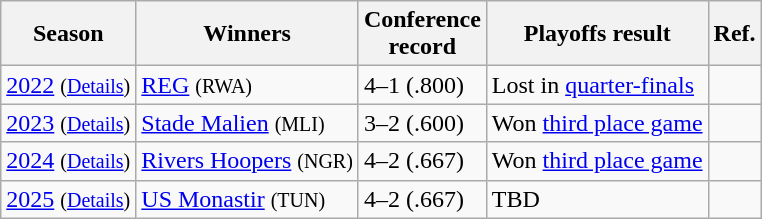<table class="wikitable">
<tr>
<th>Season</th>
<th>Winners</th>
<th>Conference<br>record</th>
<th>Playoffs result</th>
<th>Ref.</th>
</tr>
<tr>
<td><a href='#'>2022</a> <small>(<a href='#'>Details</a>)</small></td>
<td> <a href='#'>REG</a> <small>(RWA)</small></td>
<td> 4–1 (.800)</td>
<td>Lost in <a href='#'>quarter-finals</a></td>
<td align="center"></td>
</tr>
<tr>
<td><a href='#'>2023</a> <small>(<a href='#'>Details</a>)</small></td>
<td> <a href='#'>Stade Malien</a> <small>(MLI)</small></td>
<td> 3–2 (.600)</td>
<td>Won <a href='#'>third place game</a></td>
<td align="center"></td>
</tr>
<tr>
<td><a href='#'>2024</a> <small>(<a href='#'>Details</a>)</small></td>
<td> <a href='#'>Rivers Hoopers</a> <small>(NGR)</small></td>
<td> 4–2 (.667)</td>
<td>Won <a href='#'>third place game</a></td>
<td></td>
</tr>
<tr>
<td><a href='#'>2025</a> <small>(<a href='#'>Details</a>)</small></td>
<td> <a href='#'>US Monastir</a> <small>(TUN)</small></td>
<td> 4–2 (.667)</td>
<td>TBD</td>
<td></td>
</tr>
</table>
